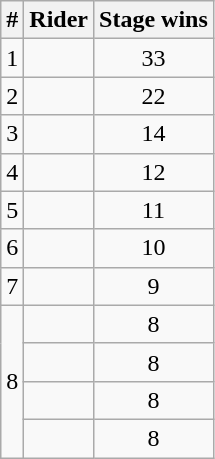<table class="wikitable sortable">
<tr>
<th>#</th>
<th>Rider</th>
<th>Stage wins</th>
</tr>
<tr>
<td>1</td>
<td></td>
<td align="center">33</td>
</tr>
<tr>
<td>2</td>
<td></td>
<td align="center">22</td>
</tr>
<tr>
<td>3</td>
<td></td>
<td align="center">14</td>
</tr>
<tr>
<td>4</td>
<td></td>
<td align="center">12</td>
</tr>
<tr>
<td>5</td>
<td></td>
<td align="center">11</td>
</tr>
<tr>
<td>6</td>
<td></td>
<td align="center">10</td>
</tr>
<tr>
<td>7</td>
<td></td>
<td align="center">9</td>
</tr>
<tr>
<td rowspan=4>8</td>
<td></td>
<td align="center">8</td>
</tr>
<tr>
<td></td>
<td align="center">8</td>
</tr>
<tr>
<td></td>
<td align="center">8</td>
</tr>
<tr>
<td></td>
<td align="center">8</td>
</tr>
</table>
